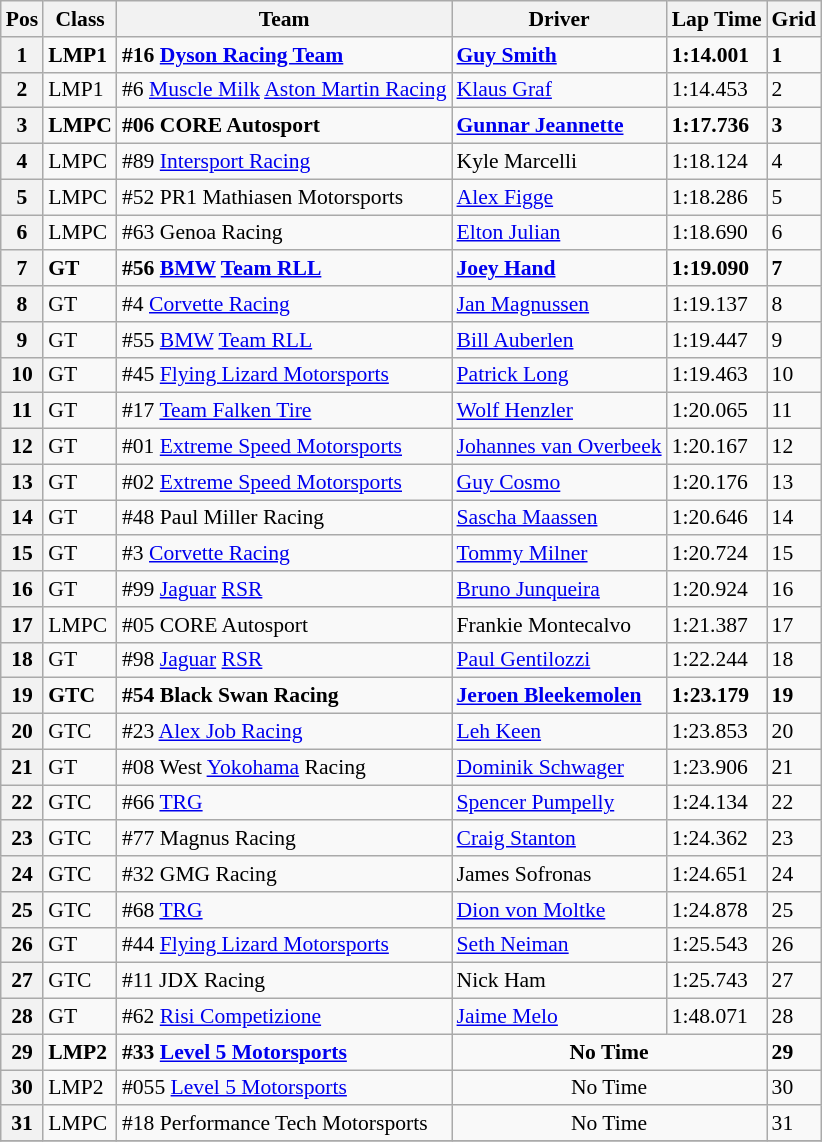<table class="wikitable" style="font-size: 90%;">
<tr>
<th>Pos</th>
<th>Class</th>
<th>Team</th>
<th>Driver</th>
<th>Lap Time</th>
<th>Grid</th>
</tr>
<tr style="font-weight:bold">
<th>1</th>
<td>LMP1</td>
<td>#16 <a href='#'>Dyson Racing Team</a></td>
<td><a href='#'>Guy Smith</a></td>
<td>1:14.001</td>
<td>1</td>
</tr>
<tr>
<th>2</th>
<td>LMP1</td>
<td>#6 <a href='#'>Muscle Milk</a> <a href='#'>Aston Martin Racing</a></td>
<td><a href='#'>Klaus Graf</a></td>
<td>1:14.453</td>
<td>2</td>
</tr>
<tr style="font-weight:bold">
<th>3</th>
<td>LMPC</td>
<td>#06 CORE Autosport</td>
<td><a href='#'>Gunnar Jeannette</a></td>
<td>1:17.736</td>
<td>3</td>
</tr>
<tr>
<th>4</th>
<td>LMPC</td>
<td>#89 <a href='#'>Intersport Racing</a></td>
<td>Kyle Marcelli</td>
<td>1:18.124</td>
<td>4</td>
</tr>
<tr>
<th>5</th>
<td>LMPC</td>
<td>#52 PR1 Mathiasen Motorsports</td>
<td><a href='#'>Alex Figge</a></td>
<td>1:18.286</td>
<td>5</td>
</tr>
<tr>
<th>6</th>
<td>LMPC</td>
<td>#63 Genoa Racing</td>
<td><a href='#'>Elton Julian</a></td>
<td>1:18.690</td>
<td>6</td>
</tr>
<tr style="font-weight:bold">
<th>7</th>
<td>GT</td>
<td>#56 <a href='#'>BMW</a> <a href='#'>Team RLL</a></td>
<td><a href='#'>Joey Hand</a></td>
<td>1:19.090</td>
<td>7</td>
</tr>
<tr>
<th>8</th>
<td>GT</td>
<td>#4 <a href='#'>Corvette Racing</a></td>
<td><a href='#'>Jan Magnussen</a></td>
<td>1:19.137</td>
<td>8</td>
</tr>
<tr>
<th>9</th>
<td>GT</td>
<td>#55 <a href='#'>BMW</a> <a href='#'>Team RLL</a></td>
<td><a href='#'>Bill Auberlen</a></td>
<td>1:19.447</td>
<td>9</td>
</tr>
<tr>
<th>10</th>
<td>GT</td>
<td>#45 <a href='#'>Flying Lizard Motorsports</a></td>
<td><a href='#'>Patrick Long</a></td>
<td>1:19.463</td>
<td>10</td>
</tr>
<tr>
<th>11</th>
<td>GT</td>
<td>#17 <a href='#'>Team Falken Tire</a></td>
<td><a href='#'>Wolf Henzler</a></td>
<td>1:20.065</td>
<td>11</td>
</tr>
<tr>
<th>12</th>
<td>GT</td>
<td>#01 <a href='#'>Extreme Speed Motorsports</a></td>
<td><a href='#'>Johannes van Overbeek</a></td>
<td>1:20.167</td>
<td>12</td>
</tr>
<tr>
<th>13</th>
<td>GT</td>
<td>#02 <a href='#'>Extreme Speed Motorsports</a></td>
<td><a href='#'>Guy Cosmo</a></td>
<td>1:20.176</td>
<td>13</td>
</tr>
<tr>
<th>14</th>
<td>GT</td>
<td>#48 Paul Miller Racing</td>
<td><a href='#'>Sascha Maassen</a></td>
<td>1:20.646</td>
<td>14</td>
</tr>
<tr>
<th>15</th>
<td>GT</td>
<td>#3 <a href='#'>Corvette Racing</a></td>
<td><a href='#'>Tommy Milner</a></td>
<td>1:20.724</td>
<td>15</td>
</tr>
<tr>
<th>16</th>
<td>GT</td>
<td>#99 <a href='#'>Jaguar</a> <a href='#'>RSR</a></td>
<td><a href='#'>Bruno Junqueira</a></td>
<td>1:20.924</td>
<td>16</td>
</tr>
<tr>
<th>17</th>
<td>LMPC</td>
<td>#05 CORE Autosport</td>
<td>Frankie Montecalvo</td>
<td>1:21.387</td>
<td>17</td>
</tr>
<tr>
<th>18</th>
<td>GT</td>
<td>#98 <a href='#'>Jaguar</a> <a href='#'>RSR</a></td>
<td><a href='#'>Paul Gentilozzi</a></td>
<td>1:22.244</td>
<td>18</td>
</tr>
<tr style="font-weight:bold">
<th>19</th>
<td>GTC</td>
<td>#54 Black Swan Racing</td>
<td><a href='#'>Jeroen Bleekemolen</a></td>
<td>1:23.179</td>
<td>19</td>
</tr>
<tr>
<th>20</th>
<td>GTC</td>
<td>#23 <a href='#'>Alex Job Racing</a></td>
<td><a href='#'>Leh Keen</a></td>
<td>1:23.853</td>
<td>20</td>
</tr>
<tr>
<th>21</th>
<td>GT</td>
<td>#08 West <a href='#'>Yokohama</a> Racing</td>
<td><a href='#'>Dominik Schwager</a></td>
<td>1:23.906</td>
<td>21</td>
</tr>
<tr>
<th>22</th>
<td>GTC</td>
<td>#66 <a href='#'>TRG</a></td>
<td><a href='#'>Spencer Pumpelly</a></td>
<td>1:24.134</td>
<td>22</td>
</tr>
<tr>
<th>23</th>
<td>GTC</td>
<td>#77 Magnus Racing</td>
<td><a href='#'>Craig Stanton</a></td>
<td>1:24.362</td>
<td>23</td>
</tr>
<tr>
<th>24</th>
<td>GTC</td>
<td>#32 GMG Racing</td>
<td>James Sofronas</td>
<td>1:24.651</td>
<td>24</td>
</tr>
<tr>
<th>25</th>
<td>GTC</td>
<td>#68 <a href='#'>TRG</a></td>
<td><a href='#'>Dion von Moltke</a></td>
<td>1:24.878</td>
<td>25</td>
</tr>
<tr>
<th>26</th>
<td>GT</td>
<td>#44 <a href='#'>Flying Lizard Motorsports</a></td>
<td><a href='#'>Seth Neiman</a></td>
<td>1:25.543</td>
<td>26</td>
</tr>
<tr>
<th>27</th>
<td>GTC</td>
<td>#11 JDX Racing</td>
<td>Nick Ham</td>
<td>1:25.743</td>
<td>27</td>
</tr>
<tr>
<th>28</th>
<td>GT</td>
<td>#62 <a href='#'>Risi Competizione</a></td>
<td><a href='#'>Jaime Melo</a></td>
<td>1:48.071</td>
<td>28</td>
</tr>
<tr style="font-weight:bold">
<th>29</th>
<td>LMP2</td>
<td>#33 <a href='#'>Level 5 Motorsports</a></td>
<td colspan=2 align=center>No Time</td>
<td>29</td>
</tr>
<tr>
<th>30</th>
<td>LMP2</td>
<td>#055 <a href='#'>Level 5 Motorsports</a></td>
<td colspan=2 align=center>No Time</td>
<td>30</td>
</tr>
<tr>
<th>31</th>
<td>LMPC</td>
<td>#18 Performance Tech Motorsports</td>
<td colspan=2 align=center>No Time</td>
<td>31</td>
</tr>
<tr>
</tr>
</table>
